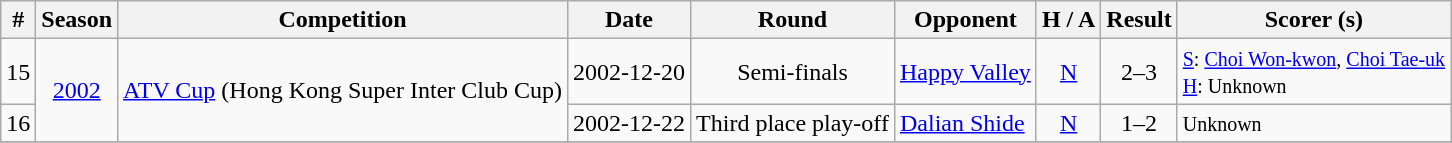<table class="wikitable" style="text-align:center; ">
<tr>
<th>#</th>
<th>Season</th>
<th>Competition</th>
<th>Date</th>
<th>Round</th>
<th>Opponent</th>
<th>H / A</th>
<th>Result</th>
<th>Scorer (s)</th>
</tr>
<tr>
<td>15</td>
<td rowspan="2"><a href='#'>2002</a></td>
<td rowspan="2"><a href='#'>ATV Cup</a> (Hong Kong Super Inter Club Cup)</td>
<td>2002-12-20</td>
<td>Semi-finals</td>
<td align=left> <a href='#'>Happy Valley</a></td>
<td><a href='#'>N</a></td>
<td>2–3</td>
<td align=left><small><a href='#'>S</a>: <a href='#'>Choi Won-kwon</a>, <a href='#'>Choi Tae-uk</a><br> <a href='#'>H</a>: Unknown</small></td>
</tr>
<tr>
<td>16</td>
<td>2002-12-22</td>
<td>Third place play-off</td>
<td align=left> <a href='#'>Dalian Shide</a></td>
<td><a href='#'>N</a></td>
<td>1–2</td>
<td align=left><small> Unknown</small></td>
</tr>
<tr>
</tr>
</table>
